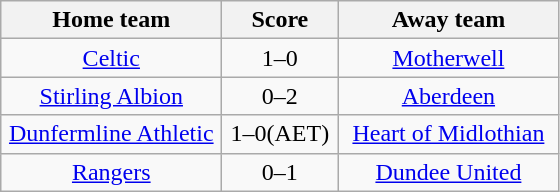<table class="wikitable" style="text-align: center">
<tr>
<th width=140>Home team</th>
<th width=70>Score</th>
<th width=140>Away team</th>
</tr>
<tr>
<td><a href='#'>Celtic</a></td>
<td>1–0</td>
<td><a href='#'>Motherwell</a></td>
</tr>
<tr>
<td><a href='#'>Stirling Albion</a></td>
<td>0–2</td>
<td><a href='#'>Aberdeen</a></td>
</tr>
<tr>
<td><a href='#'>Dunfermline Athletic</a></td>
<td>1–0(AET)</td>
<td><a href='#'>Heart of Midlothian</a></td>
</tr>
<tr>
<td><a href='#'>Rangers</a></td>
<td>0–1</td>
<td><a href='#'>Dundee United</a></td>
</tr>
</table>
